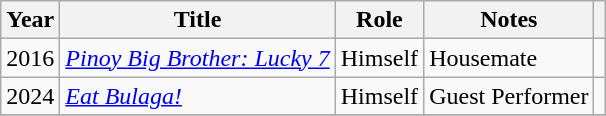<table class="wikitable plainrowheaders">
<tr>
<th scope="col">Year</th>
<th scope="col">Title</th>
<th scope="col">Role</th>
<th scope="col" class="unsortable">Notes</th>
<th scope="col" class="unsortable"></th>
</tr>
<tr>
<td>2016</td>
<td><em><a href='#'>Pinoy Big Brother: Lucky 7</a></em></td>
<td>Himself</td>
<td>Housemate</td>
<td></td>
</tr>
<tr>
<td>2024</td>
<td><em><a href='#'>Eat Bulaga!</a></em></td>
<td>Himself</td>
<td>Guest Performer</td>
<td></td>
</tr>
<tr>
</tr>
</table>
